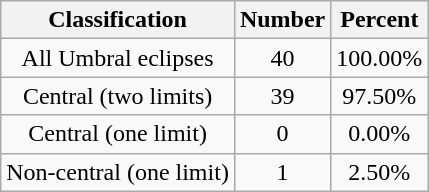<table class="wikitable sortable">
<tr align=center>
<th>Classification</th>
<th>Number</th>
<th>Percent</th>
</tr>
<tr align=center>
<td>All Umbral eclipses</td>
<td>40</td>
<td>100.00%</td>
</tr>
<tr align=center>
<td>Central (two limits)</td>
<td>39</td>
<td>97.50%</td>
</tr>
<tr align=center>
<td>Central (one limit)</td>
<td>0</td>
<td>0.00%</td>
</tr>
<tr align=center>
<td>Non-central (one limit)</td>
<td>1</td>
<td>2.50%</td>
</tr>
</table>
